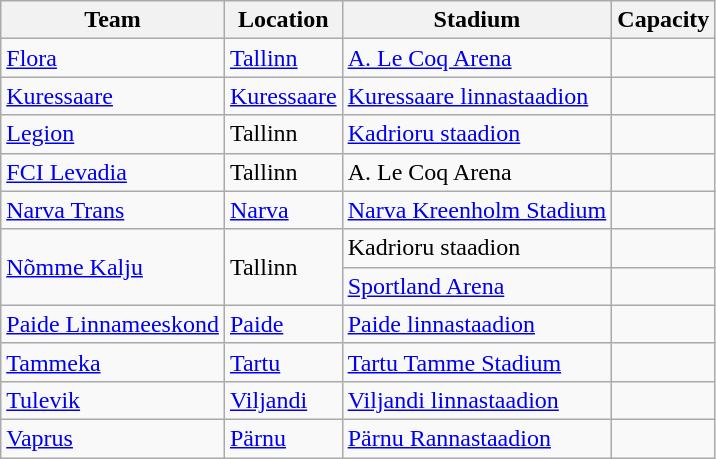<table class="wikitable sortable">
<tr>
<th>Team</th>
<th>Location</th>
<th>Stadium</th>
<th>Capacity</th>
</tr>
<tr>
<td><a href='#'>Flora</a></td>
<td><a href='#'>Tallinn</a></td>
<td><a href='#'>A. Le Coq Arena</a></td>
<td align=center></td>
</tr>
<tr>
<td><a href='#'>Kuressaare</a></td>
<td><a href='#'>Kuressaare</a></td>
<td><a href='#'>Kuressaare linnastaadion</a></td>
<td align=center></td>
</tr>
<tr>
<td><a href='#'>Legion</a></td>
<td>Tallinn</td>
<td><a href='#'>Kadrioru staadion</a></td>
<td align=center></td>
</tr>
<tr>
<td><a href='#'>FCI Levadia</a></td>
<td>Tallinn</td>
<td>A. Le Coq Arena</td>
<td align=center></td>
</tr>
<tr>
<td><a href='#'>Narva Trans</a></td>
<td><a href='#'>Narva</a></td>
<td><a href='#'>Narva Kreenholm Stadium</a></td>
<td align=center></td>
</tr>
<tr>
<td rowspan=2><a href='#'>Nõmme Kalju</a></td>
<td rowspan=2>Tallinn</td>
<td>Kadrioru staadion</td>
<td align=center></td>
</tr>
<tr>
<td><a href='#'>Sportland Arena</a></td>
<td align=center></td>
</tr>
<tr>
<td><a href='#'>Paide Linnameeskond</a></td>
<td><a href='#'>Paide</a></td>
<td><a href='#'>Paide linnastaadion</a></td>
<td align=center></td>
</tr>
<tr>
<td><a href='#'>Tammeka</a></td>
<td><a href='#'>Tartu</a></td>
<td><a href='#'>Tartu Tamme Stadium</a></td>
<td align=center></td>
</tr>
<tr>
<td><a href='#'>Tulevik</a></td>
<td><a href='#'>Viljandi</a></td>
<td><a href='#'>Viljandi linnastaadion</a></td>
<td align=center></td>
</tr>
<tr>
<td><a href='#'>Vaprus</a></td>
<td><a href='#'>Pärnu</a></td>
<td><a href='#'>Pärnu Rannastaadion</a></td>
<td align=center></td>
</tr>
</table>
